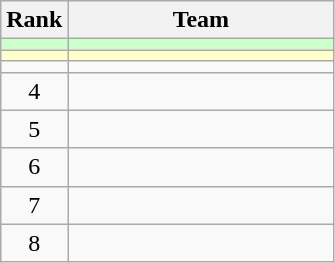<table class="wikitable">
<tr>
<th>Rank</th>
<th width=170>Team</th>
</tr>
<tr bgcolor=#ccffcc>
<td align=center></td>
<td></td>
</tr>
<tr bgcolor=#ffffcc>
<td align=center></td>
<td></td>
</tr>
<tr>
<td align=center></td>
<td></td>
</tr>
<tr>
<td align=center>4</td>
<td></td>
</tr>
<tr>
<td align=center>5</td>
<td></td>
</tr>
<tr>
<td align=center>6</td>
<td></td>
</tr>
<tr>
<td align=center>7</td>
<td></td>
</tr>
<tr>
<td align=center>8</td>
<td></td>
</tr>
</table>
